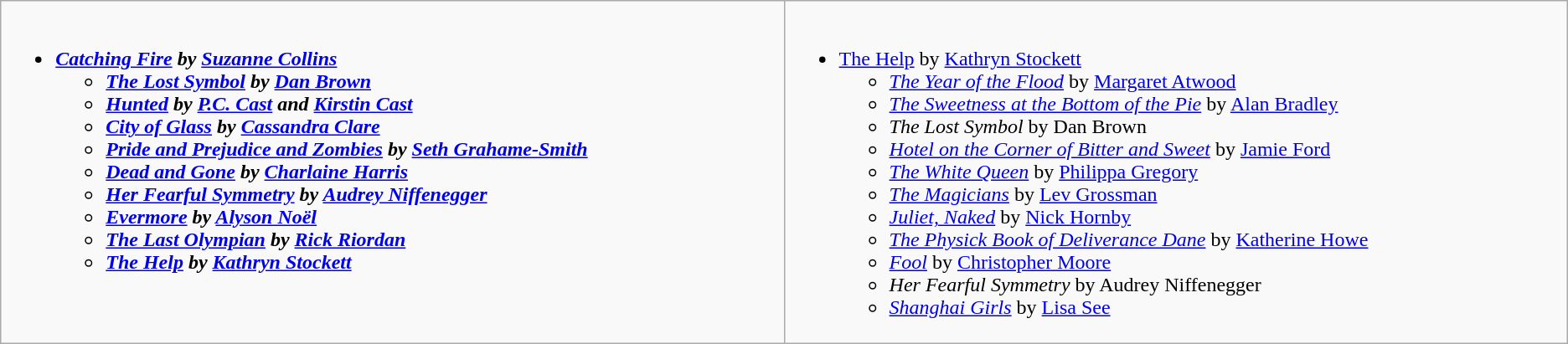<table class=wikitable>
<tr>
<td style="vertical-align:top; width:45em;"><br><ul><li><strong><em><a href='#'>Catching Fire</a><em> by <a href='#'>Suzanne Collins</a><strong><ul><li></em><a href='#'>The Lost Symbol</a><em> by <a href='#'>Dan Brown</a></li><li></em><a href='#'>Hunted</a><em> by <a href='#'>P.C. Cast</a> and <a href='#'>Kirstin Cast</a></li><li></em><a href='#'>City of Glass</a><em> by <a href='#'>Cassandra Clare</a></li><li></em><a href='#'>Pride and Prejudice and Zombies</a><em> by <a href='#'>Seth Grahame-Smith</a></li><li></em><a href='#'>Dead and Gone</a><em> by <a href='#'>Charlaine Harris</a></li><li></em><a href='#'>Her Fearful Symmetry</a><em> by <a href='#'>Audrey Niffenegger</a></li><li></em><a href='#'>Evermore</a><em> by <a href='#'>Alyson Noël</a></li><li></em><a href='#'>The Last Olympian</a><em> by <a href='#'>Rick Riordan</a></li><li></em><a href='#'>The Help</a><em> by <a href='#'>Kathryn Stockett</a></li></ul></li></ul></td>
<td style="vertical-align:top; width:45em;"><br><ul><li></em></strong><a href='#'>The Help</a></em> by <a href='#'>Kathryn Stockett</a></strong><ul><li><em><a href='#'>The Year of the Flood</a></em> by <a href='#'>Margaret Atwood</a></li><li><em><a href='#'>The Sweetness at the Bottom of the Pie</a></em> by <a href='#'>Alan Bradley</a></li><li><em>The Lost Symbol</em> by Dan Brown</li><li><em><a href='#'>Hotel on the Corner of Bitter and Sweet</a></em> by <a href='#'>Jamie Ford</a></li><li><em><a href='#'>The White Queen</a></em> by <a href='#'>Philippa Gregory</a></li><li><em><a href='#'>The Magicians</a></em> by <a href='#'>Lev Grossman</a></li><li><em><a href='#'>Juliet, Naked</a></em> by <a href='#'>Nick Hornby</a></li><li><em><a href='#'>The Physick Book of Deliverance Dane</a></em> by <a href='#'>Katherine Howe</a></li><li><em><a href='#'>Fool</a></em> by <a href='#'>Christopher Moore</a></li><li><em>Her Fearful Symmetry</em> by Audrey Niffenegger</li><li><em><a href='#'>Shanghai Girls</a></em> by <a href='#'>Lisa See</a></li></ul></li></ul></td>
</tr>
</table>
